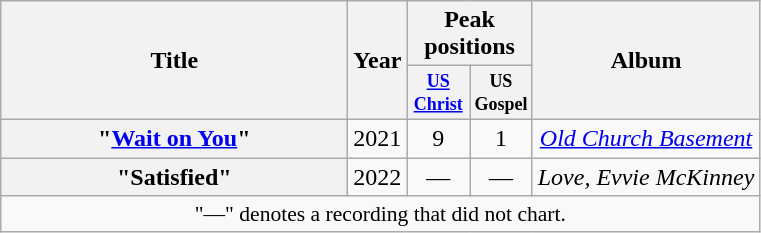<table class="wikitable plainrowheaders" style="text-align:center;">
<tr>
<th rowspan="2" style="width:14em;">Title</th>
<th rowspan="2">Year</th>
<th colspan="2">Peak<br>positions</th>
<th rowspan="2">Album</th>
</tr>
<tr style="font-size:smaller;">
<th scope="col" style="width:3em;font-size:90%;"><a href='#'>US<br>Christ</a></th>
<th scope="col" style="width:3em;font-size:90%;">US<br>Gospel</th>
</tr>
<tr>
<th scope="row">"<a href='#'>Wait on You</a>"<br></th>
<td>2021</td>
<td>9<br></td>
<td>1<br></td>
<td><em><a href='#'>Old Church Basement</a></em></td>
</tr>
<tr>
<th scope="row">"Satisfied"<br></th>
<td>2022</td>
<td>—</td>
<td>—</td>
<td><em>Love, Evvie McKinney</em></td>
</tr>
<tr>
<td colspan="5" style="font-size:90%">"—" denotes a recording that did not chart.</td>
</tr>
</table>
